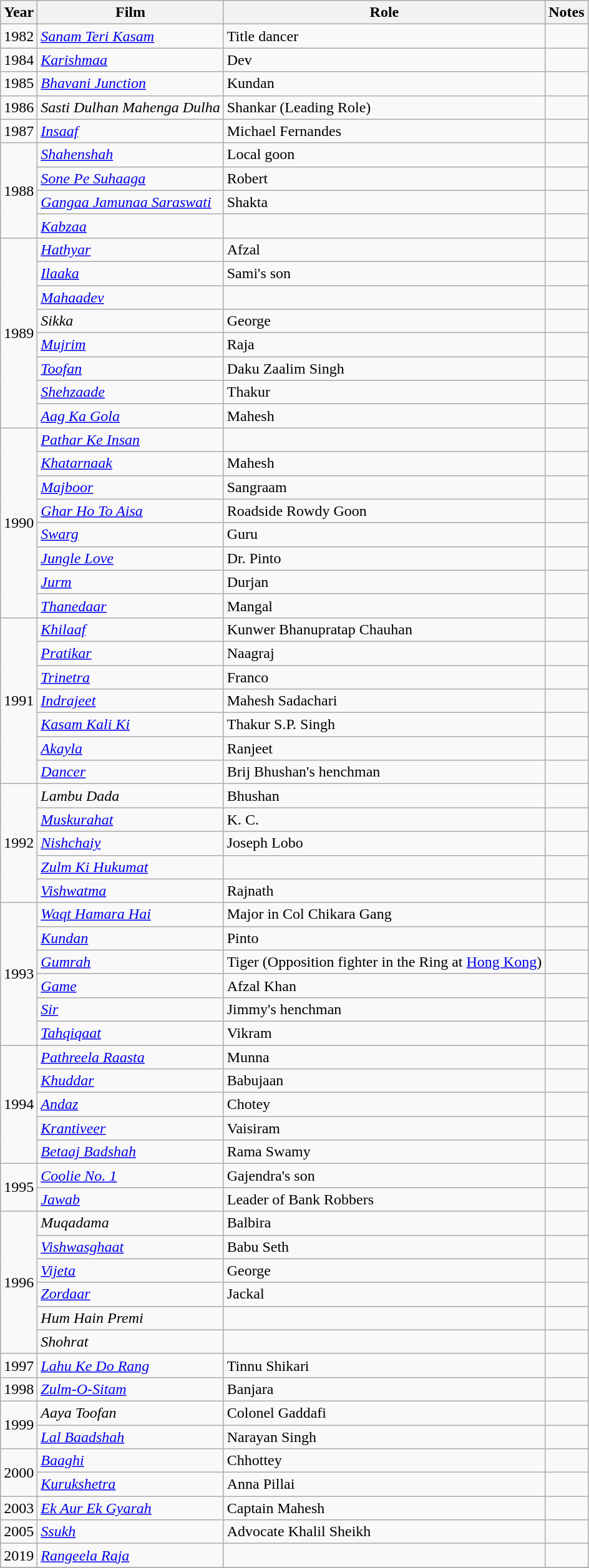<table class="wikitable sortable">
<tr>
<th>Year</th>
<th>Film</th>
<th>Role</th>
<th class=unsortable>Notes</th>
</tr>
<tr>
<td>1982</td>
<td><em><a href='#'>Sanam Teri Kasam</a></em></td>
<td>Title dancer</td>
<td></td>
</tr>
<tr>
<td>1984</td>
<td><em><a href='#'>Karishmaa</a></em></td>
<td>Dev</td>
<td></td>
</tr>
<tr>
<td>1985</td>
<td><em><a href='#'>Bhavani Junction</a></em></td>
<td>Kundan</td>
<td></td>
</tr>
<tr>
<td>1986</td>
<td><em>Sasti Dulhan Mahenga Dulha</em></td>
<td>Shankar (Leading Role)</td>
<td></td>
</tr>
<tr>
<td>1987</td>
<td><em><a href='#'>Insaaf</a></em></td>
<td>Michael Fernandes</td>
<td></td>
</tr>
<tr>
<td rowspan="4">1988</td>
<td><em><a href='#'>Shahenshah</a></em></td>
<td>Local goon</td>
<td></td>
</tr>
<tr>
<td><em><a href='#'>Sone Pe Suhaaga</a></em></td>
<td>Robert</td>
<td></td>
</tr>
<tr>
<td><em><a href='#'>Gangaa Jamunaa Saraswati</a></em></td>
<td>Shakta</td>
<td></td>
</tr>
<tr>
<td><em><a href='#'>Kabzaa</a></em></td>
<td></td>
<td></td>
</tr>
<tr>
<td rowspan="8">1989</td>
<td><em><a href='#'>Hathyar</a></em></td>
<td>Afzal</td>
<td></td>
</tr>
<tr>
<td><em><a href='#'>Ilaaka</a></em></td>
<td>Sami's son</td>
<td></td>
</tr>
<tr>
<td><em><a href='#'>Mahaadev</a></em></td>
<td></td>
<td></td>
</tr>
<tr>
<td><em>Sikka</em></td>
<td>George</td>
<td></td>
</tr>
<tr>
<td><em><a href='#'>Mujrim</a></em></td>
<td>Raja</td>
<td></td>
</tr>
<tr>
<td><em><a href='#'>Toofan</a></em></td>
<td>Daku Zaalim Singh</td>
<td></td>
</tr>
<tr>
<td><em><a href='#'>Shehzaade</a></em></td>
<td>Thakur</td>
<td></td>
</tr>
<tr>
<td><em><a href='#'>Aag Ka Gola</a></em></td>
<td>Mahesh</td>
<td></td>
</tr>
<tr>
<td rowspan="8">1990</td>
<td><em><a href='#'>Pathar Ke Insan</a></em></td>
<td></td>
<td></td>
</tr>
<tr>
<td><em><a href='#'>Khatarnaak</a></em></td>
<td>Mahesh</td>
<td></td>
</tr>
<tr>
<td><em><a href='#'>Majboor</a></em></td>
<td>Sangraam</td>
<td></td>
</tr>
<tr>
<td><em><a href='#'>Ghar Ho To Aisa</a></em></td>
<td>Roadside Rowdy Goon</td>
<td></td>
</tr>
<tr>
<td><em><a href='#'>Swarg</a></em></td>
<td>Guru</td>
<td></td>
</tr>
<tr>
<td><em><a href='#'>Jungle Love</a></em></td>
<td>Dr. Pinto</td>
<td></td>
</tr>
<tr>
<td><em><a href='#'>Jurm</a></em></td>
<td>Durjan</td>
<td></td>
</tr>
<tr>
<td><em><a href='#'>Thanedaar</a></em></td>
<td>Mangal</td>
<td></td>
</tr>
<tr>
<td rowspan="7">1991</td>
<td><em><a href='#'>Khilaaf</a></em></td>
<td>Kunwer Bhanupratap Chauhan</td>
<td></td>
</tr>
<tr>
<td><em><a href='#'>Pratikar</a></em></td>
<td>Naagraj</td>
<td></td>
</tr>
<tr>
<td><em><a href='#'>Trinetra</a></em></td>
<td>Franco</td>
<td></td>
</tr>
<tr>
<td><em><a href='#'>Indrajeet</a></em></td>
<td>Mahesh Sadachari</td>
<td></td>
</tr>
<tr>
<td><em><a href='#'>Kasam Kali Ki</a></em></td>
<td>Thakur S.P. Singh</td>
<td></td>
</tr>
<tr>
<td><em><a href='#'>Akayla</a></em></td>
<td>Ranjeet</td>
<td></td>
</tr>
<tr>
<td><em><a href='#'>Dancer</a></em></td>
<td>Brij Bhushan's henchman</td>
<td></td>
</tr>
<tr>
<td rowspan="5">1992</td>
<td><em>Lambu Dada</em></td>
<td>Bhushan</td>
<td></td>
</tr>
<tr>
<td><em><a href='#'>Muskurahat</a></em></td>
<td>K. C.</td>
<td></td>
</tr>
<tr>
<td><em><a href='#'>Nishchaiy</a></em></td>
<td>Joseph Lobo</td>
<td></td>
</tr>
<tr>
<td><em><a href='#'>Zulm Ki Hukumat</a></em></td>
<td></td>
<td></td>
</tr>
<tr>
<td><em><a href='#'>Vishwatma</a></em></td>
<td>Rajnath</td>
<td></td>
</tr>
<tr>
<td rowspan="6">1993</td>
<td><em><a href='#'>Waqt Hamara Hai</a></em></td>
<td>Major in Col Chikara Gang</td>
<td></td>
</tr>
<tr>
<td><em><a href='#'>Kundan</a></em></td>
<td>Pinto</td>
<td></td>
</tr>
<tr>
<td><em><a href='#'>Gumrah</a></em></td>
<td>Tiger (Opposition fighter in the Ring at <a href='#'>Hong Kong</a>)</td>
<td></td>
</tr>
<tr>
<td><em><a href='#'>Game</a></em></td>
<td>Afzal Khan</td>
<td></td>
</tr>
<tr>
<td><em><a href='#'>Sir</a></em></td>
<td>Jimmy's henchman</td>
<td></td>
</tr>
<tr>
<td><em><a href='#'>Tahqiqaat</a></em></td>
<td>Vikram</td>
<td></td>
</tr>
<tr>
<td rowspan="5">1994</td>
<td><em><a href='#'>Pathreela Raasta</a></em></td>
<td>Munna</td>
<td></td>
</tr>
<tr>
<td><em><a href='#'>Khuddar</a></em></td>
<td>Babujaan</td>
<td></td>
</tr>
<tr>
<td><em><a href='#'>Andaz</a></em></td>
<td>Chotey</td>
<td></td>
</tr>
<tr>
<td><em><a href='#'>Krantiveer</a></em></td>
<td>Vaisiram</td>
<td></td>
</tr>
<tr>
<td><em><a href='#'>Betaaj Badshah</a></em></td>
<td>Rama Swamy</td>
<td></td>
</tr>
<tr>
<td rowspan="2">1995</td>
<td><em><a href='#'>Coolie No. 1</a></em></td>
<td>Gajendra's son</td>
<td></td>
</tr>
<tr>
<td><em><a href='#'>Jawab</a></em></td>
<td>Leader of Bank Robbers</td>
<td></td>
</tr>
<tr>
<td rowspan="6">1996</td>
<td><em>Muqadama</em></td>
<td>Balbira</td>
<td></td>
</tr>
<tr>
<td><em><a href='#'>Vishwasghaat</a></em></td>
<td>Babu Seth</td>
<td></td>
</tr>
<tr>
<td><em><a href='#'>Vijeta</a></em></td>
<td>George</td>
<td></td>
</tr>
<tr>
<td><em><a href='#'>Zordaar</a></em></td>
<td>Jackal</td>
<td></td>
</tr>
<tr>
<td><em>Hum Hain Premi</em></td>
<td></td>
<td></td>
</tr>
<tr>
<td><em>Shohrat</em></td>
<td></td>
<td></td>
</tr>
<tr>
<td>1997</td>
<td><em><a href='#'>Lahu Ke Do Rang</a></em></td>
<td>Tinnu Shikari</td>
<td></td>
</tr>
<tr>
<td>1998</td>
<td><em><a href='#'>Zulm-O-Sitam</a></em></td>
<td>Banjara</td>
<td></td>
</tr>
<tr>
<td rowspan="2">1999</td>
<td><em>Aaya Toofan</em></td>
<td>Colonel Gaddafi</td>
<td></td>
</tr>
<tr>
<td><em><a href='#'>Lal Baadshah</a></em></td>
<td>Narayan Singh</td>
<td></td>
</tr>
<tr>
<td rowspan="2">2000</td>
<td><em><a href='#'>Baaghi</a></em></td>
<td>Chhottey</td>
<td></td>
</tr>
<tr>
<td><em><a href='#'>Kurukshetra</a></em></td>
<td>Anna Pillai</td>
<td></td>
</tr>
<tr>
<td>2003</td>
<td><em><a href='#'>Ek Aur Ek Gyarah</a></em></td>
<td>Captain Mahesh</td>
<td></td>
</tr>
<tr>
<td>2005</td>
<td><em><a href='#'>Ssukh</a></em></td>
<td>Advocate Khalil Sheikh</td>
<td></td>
</tr>
<tr>
<td>2019</td>
<td><em><a href='#'>Rangeela Raja</a></em></td>
<td></td>
<td></td>
</tr>
<tr>
</tr>
</table>
